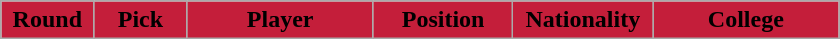<table class="wikitable sortable sortable">
<tr>
<th style="background:#c41e3a; width:10%;">Round</th>
<th style="background:#c41e3a; width:10%;">Pick</th>
<th style="background:#c41e3a; width:20%;">Player</th>
<th style="background:#c41e3a; width:15%;">Position</th>
<th style="background:#c41e3a; width:15%;">Nationality</th>
<th style="background:#c41e3a; width:20%;">College</th>
</tr>
</table>
